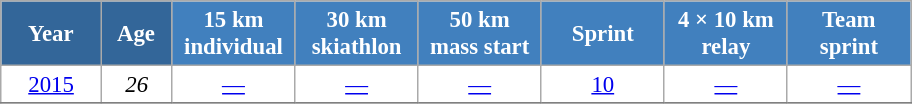<table class="wikitable" style="font-size:95%; text-align:center; border:grey solid 1px; border-collapse:collapse; background:#ffffff;">
<tr>
<th style="background-color:#369; color:white; width:60px;"> Year </th>
<th style="background-color:#369; color:white; width:40px;"> Age </th>
<th style="background-color:#4180be; color:white; width:75px;"> 15 km <br> individual </th>
<th style="background-color:#4180be; color:white; width:75px;"> 30 km <br> skiathlon </th>
<th style="background-color:#4180be; color:white; width:75px;"> 50 km <br> mass start </th>
<th style="background-color:#4180be; color:white; width:75px;"> Sprint </th>
<th style="background-color:#4180be; color:white; width:75px;"> 4 × 10 km <br> relay </th>
<th style="background-color:#4180be; color:white; width:75px;"> Team <br> sprint </th>
</tr>
<tr>
<td><a href='#'>2015</a></td>
<td><em>26</em></td>
<td><a href='#'>—</a></td>
<td><a href='#'>—</a></td>
<td><a href='#'>—</a></td>
<td><a href='#'>10</a></td>
<td><a href='#'>—</a></td>
<td><a href='#'>—</a></td>
</tr>
<tr>
</tr>
</table>
